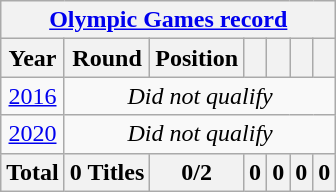<table class="wikitable" style="text-align: center;">
<tr>
<th colspan=10><a href='#'>Olympic Games record</a></th>
</tr>
<tr>
<th>Year</th>
<th>Round</th>
<th>Position</th>
<th></th>
<th></th>
<th></th>
<th></th>
</tr>
<tr>
<td> <a href='#'>2016</a></td>
<td colspan=6><em>Did not qualify</em></td>
</tr>
<tr>
<td> <a href='#'>2020</a></td>
<td colspan=6><em>Did not qualify</em></td>
</tr>
<tr>
<th>Total</th>
<th>0 Titles</th>
<th>0/2</th>
<th>0</th>
<th>0</th>
<th>0</th>
<th>0</th>
</tr>
</table>
